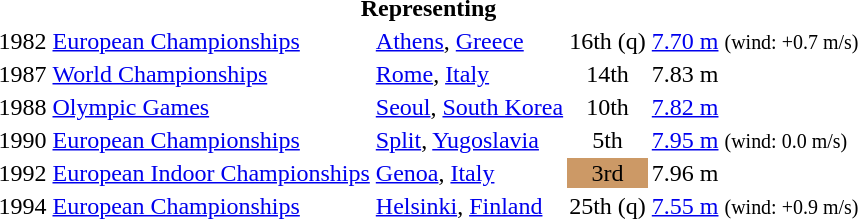<table>
<tr>
<th colspan="6">Representing </th>
</tr>
<tr>
<td>1982</td>
<td><a href='#'>European Championships</a></td>
<td><a href='#'>Athens</a>, <a href='#'>Greece</a></td>
<td>16th (q)</td>
<td><a href='#'>7.70 m</a> <small>(wind: +0.7 m/s)</small></td>
</tr>
<tr>
<td>1987</td>
<td><a href='#'>World Championships</a></td>
<td><a href='#'>Rome</a>, <a href='#'>Italy</a></td>
<td align="center">14th</td>
<td>7.83 m</td>
</tr>
<tr>
<td>1988</td>
<td><a href='#'>Olympic Games</a></td>
<td><a href='#'>Seoul</a>, <a href='#'>South Korea</a></td>
<td align="center">10th</td>
<td><a href='#'>7.82 m</a></td>
</tr>
<tr>
<td>1990</td>
<td><a href='#'>European Championships</a></td>
<td><a href='#'>Split</a>, <a href='#'>Yugoslavia</a></td>
<td align="center">5th</td>
<td><a href='#'>7.95 m</a> <small>(wind: 0.0 m/s)</small></td>
</tr>
<tr>
<td>1992</td>
<td><a href='#'>European Indoor Championships</a></td>
<td><a href='#'>Genoa</a>, <a href='#'>Italy</a></td>
<td bgcolor="cc9966" align="center">3rd</td>
<td>7.96 m</td>
</tr>
<tr>
<td>1994</td>
<td><a href='#'>European Championships</a></td>
<td><a href='#'>Helsinki</a>, <a href='#'>Finland</a></td>
<td>25th (q)</td>
<td><a href='#'>7.55 m</a> <small>(wind: +0.9 m/s)</small></td>
</tr>
</table>
